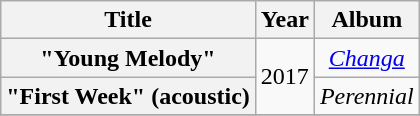<table class="wikitable plainrowheaders" style="text-align:center">
<tr>
<th scope="col" rowspan="1">Title</th>
<th scope="col" rowspan="1">Year</th>
<th scope="col" rowspan="1">Album</th>
</tr>
<tr>
<th scope="row">"Young Melody"<br></th>
<td rowspan="2">2017</td>
<td><em><a href='#'>Changa</a></em></td>
</tr>
<tr>
<th scope="row">"First Week" (acoustic)</th>
<td><em>Perennial</em></td>
</tr>
<tr>
</tr>
</table>
